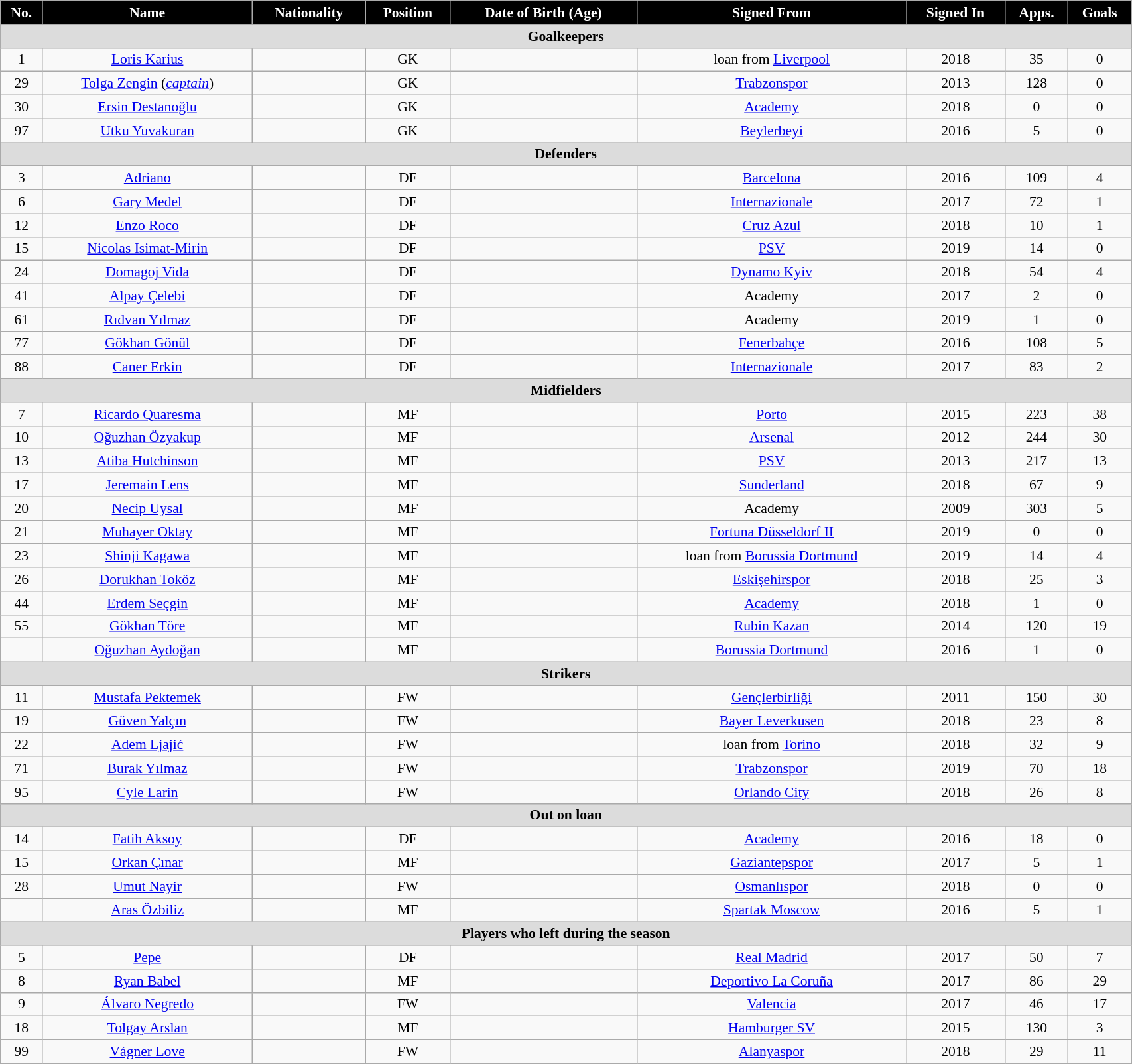<table class="wikitable" style="text-align:center; font-size:90%; width:90%;">
<tr>
<th style="background:#000000; color:white; text-align:center;">No.</th>
<th style="background:#000000; color:white; text-align:center;">Name</th>
<th style="background:#000000; color:white; text-align:center;">Nationality</th>
<th style="background:#000000; color:white; text-align:center;">Position</th>
<th style="background:#000000; color:white; text-align:center;">Date of Birth (Age)</th>
<th style="background:#000000; color:white; text-align:center;">Signed From</th>
<th style="background:#000000; color:white; text-align:center;">Signed In</th>
<th style="background:#000000; color:white; text-align:center;">Apps.</th>
<th style="background:#000000; color:white; text-align:center;">Goals</th>
</tr>
<tr>
<th colspan="9" style="background:#dcdcdc; text-align:center">Goalkeepers</th>
</tr>
<tr>
<td>1</td>
<td><a href='#'>Loris Karius</a></td>
<td></td>
<td>GK</td>
<td></td>
<td>loan from <a href='#'>Liverpool</a></td>
<td>2018</td>
<td>35</td>
<td>0</td>
</tr>
<tr>
<td>29</td>
<td><a href='#'>Tolga Zengin</a> (<em><a href='#'>captain</a></em>)</td>
<td></td>
<td>GK</td>
<td></td>
<td><a href='#'>Trabzonspor</a></td>
<td>2013</td>
<td>128</td>
<td>0</td>
</tr>
<tr>
<td>30</td>
<td><a href='#'>Ersin Destanoğlu</a></td>
<td></td>
<td>GK</td>
<td></td>
<td><a href='#'>Academy</a></td>
<td>2018</td>
<td>0</td>
<td>0</td>
</tr>
<tr>
<td>97</td>
<td><a href='#'>Utku Yuvakuran</a></td>
<td></td>
<td>GK</td>
<td></td>
<td><a href='#'>Beylerbeyi</a></td>
<td>2016</td>
<td>5</td>
<td>0</td>
</tr>
<tr>
<th colspan="9" style="background:#dcdcdc; text-align:center">Defenders</th>
</tr>
<tr>
<td>3</td>
<td><a href='#'>Adriano</a></td>
<td></td>
<td>DF</td>
<td></td>
<td><a href='#'>Barcelona</a></td>
<td>2016</td>
<td>109</td>
<td>4</td>
</tr>
<tr>
<td>6</td>
<td><a href='#'>Gary Medel</a></td>
<td></td>
<td>DF</td>
<td></td>
<td><a href='#'>Internazionale</a></td>
<td>2017</td>
<td>72</td>
<td>1</td>
</tr>
<tr>
<td>12</td>
<td><a href='#'>Enzo Roco</a></td>
<td></td>
<td>DF</td>
<td></td>
<td><a href='#'>Cruz Azul</a></td>
<td>2018</td>
<td>10</td>
<td>1</td>
</tr>
<tr>
<td>15</td>
<td><a href='#'>Nicolas Isimat-Mirin</a></td>
<td></td>
<td>DF</td>
<td></td>
<td><a href='#'>PSV</a></td>
<td>2019</td>
<td>14</td>
<td>0</td>
</tr>
<tr>
<td>24</td>
<td><a href='#'>Domagoj Vida</a></td>
<td></td>
<td>DF</td>
<td></td>
<td><a href='#'>Dynamo Kyiv</a></td>
<td>2018</td>
<td>54</td>
<td>4</td>
</tr>
<tr>
<td>41</td>
<td><a href='#'>Alpay Çelebi</a></td>
<td></td>
<td>DF</td>
<td></td>
<td>Academy</td>
<td>2017</td>
<td>2</td>
<td>0</td>
</tr>
<tr>
<td>61</td>
<td><a href='#'>Rıdvan Yılmaz</a></td>
<td></td>
<td>DF</td>
<td></td>
<td>Academy</td>
<td>2019</td>
<td>1</td>
<td>0</td>
</tr>
<tr>
<td>77</td>
<td><a href='#'>Gökhan Gönül</a></td>
<td></td>
<td>DF</td>
<td></td>
<td><a href='#'>Fenerbahçe</a></td>
<td>2016</td>
<td>108</td>
<td>5</td>
</tr>
<tr>
<td>88</td>
<td><a href='#'>Caner Erkin</a></td>
<td></td>
<td>DF</td>
<td></td>
<td><a href='#'>Internazionale</a></td>
<td>2017</td>
<td>83</td>
<td>2</td>
</tr>
<tr>
<th colspan="9" style="background:#dcdcdc; text-align:center">Midfielders</th>
</tr>
<tr>
<td>7</td>
<td><a href='#'>Ricardo Quaresma</a></td>
<td></td>
<td>MF</td>
<td></td>
<td><a href='#'>Porto</a></td>
<td>2015</td>
<td>223</td>
<td>38</td>
</tr>
<tr>
<td>10</td>
<td><a href='#'>Oğuzhan Özyakup</a></td>
<td></td>
<td>MF</td>
<td></td>
<td><a href='#'>Arsenal</a></td>
<td>2012</td>
<td>244</td>
<td>30</td>
</tr>
<tr>
<td>13</td>
<td><a href='#'>Atiba Hutchinson</a></td>
<td></td>
<td>MF</td>
<td></td>
<td><a href='#'>PSV</a></td>
<td>2013</td>
<td>217</td>
<td>13</td>
</tr>
<tr>
<td>17</td>
<td><a href='#'>Jeremain Lens</a></td>
<td></td>
<td>MF</td>
<td></td>
<td><a href='#'>Sunderland</a></td>
<td>2018</td>
<td>67</td>
<td>9</td>
</tr>
<tr>
<td>20</td>
<td><a href='#'>Necip Uysal</a></td>
<td></td>
<td>MF</td>
<td></td>
<td>Academy</td>
<td>2009</td>
<td>303</td>
<td>5</td>
</tr>
<tr>
<td>21</td>
<td><a href='#'>Muhayer Oktay</a></td>
<td></td>
<td>MF</td>
<td></td>
<td><a href='#'>Fortuna Düsseldorf II</a></td>
<td>2019</td>
<td>0</td>
<td>0</td>
</tr>
<tr>
<td>23</td>
<td><a href='#'>Shinji Kagawa</a></td>
<td></td>
<td>MF</td>
<td></td>
<td>loan from <a href='#'>Borussia Dortmund</a></td>
<td>2019</td>
<td>14</td>
<td>4</td>
</tr>
<tr>
<td>26</td>
<td><a href='#'>Dorukhan Toköz</a></td>
<td></td>
<td>MF</td>
<td></td>
<td><a href='#'>Eskişehirspor</a></td>
<td>2018</td>
<td>25</td>
<td>3</td>
</tr>
<tr>
<td>44</td>
<td><a href='#'>Erdem Seçgin</a></td>
<td></td>
<td>MF</td>
<td></td>
<td><a href='#'>Academy</a></td>
<td>2018</td>
<td>1</td>
<td>0</td>
</tr>
<tr>
<td>55</td>
<td><a href='#'>Gökhan Töre</a></td>
<td></td>
<td>MF</td>
<td></td>
<td><a href='#'>Rubin Kazan</a></td>
<td>2014</td>
<td>120</td>
<td>19</td>
</tr>
<tr>
<td></td>
<td><a href='#'>Oğuzhan Aydoğan</a></td>
<td></td>
<td>MF</td>
<td></td>
<td><a href='#'>Borussia Dortmund</a></td>
<td>2016</td>
<td>1</td>
<td>0</td>
</tr>
<tr>
<th colspan="9" style="background:#dcdcdc; text-align:center">Strikers</th>
</tr>
<tr>
<td>11</td>
<td><a href='#'>Mustafa Pektemek</a></td>
<td></td>
<td>FW</td>
<td></td>
<td><a href='#'>Gençlerbirliği</a></td>
<td>2011</td>
<td>150</td>
<td>30</td>
</tr>
<tr>
<td>19</td>
<td><a href='#'>Güven Yalçın</a></td>
<td></td>
<td>FW</td>
<td></td>
<td><a href='#'>Bayer Leverkusen</a></td>
<td>2018</td>
<td>23</td>
<td>8</td>
</tr>
<tr>
<td>22</td>
<td><a href='#'>Adem Ljajić</a></td>
<td></td>
<td>FW</td>
<td></td>
<td>loan from <a href='#'>Torino</a></td>
<td>2018</td>
<td>32</td>
<td>9</td>
</tr>
<tr>
<td>71</td>
<td><a href='#'>Burak Yılmaz</a></td>
<td></td>
<td>FW</td>
<td></td>
<td><a href='#'>Trabzonspor</a></td>
<td>2019</td>
<td>70</td>
<td>18</td>
</tr>
<tr>
<td>95</td>
<td><a href='#'>Cyle Larin</a></td>
<td></td>
<td>FW</td>
<td></td>
<td><a href='#'>Orlando City</a></td>
<td>2018</td>
<td>26</td>
<td>8</td>
</tr>
<tr>
<th colspan="9" style="background:#dcdcdc; text-align:center">Out on loan</th>
</tr>
<tr>
<td>14</td>
<td><a href='#'>Fatih Aksoy</a></td>
<td></td>
<td>DF</td>
<td></td>
<td><a href='#'>Academy</a></td>
<td>2016</td>
<td>18</td>
<td>0</td>
</tr>
<tr>
<td>15</td>
<td><a href='#'>Orkan Çınar</a></td>
<td></td>
<td>MF</td>
<td></td>
<td><a href='#'>Gaziantepspor</a></td>
<td>2017</td>
<td>5</td>
<td>1</td>
</tr>
<tr>
<td>28</td>
<td><a href='#'>Umut Nayir</a></td>
<td></td>
<td>FW</td>
<td></td>
<td><a href='#'>Osmanlıspor</a></td>
<td>2018</td>
<td>0</td>
<td>0</td>
</tr>
<tr>
<td></td>
<td><a href='#'>Aras Özbiliz</a></td>
<td></td>
<td>MF</td>
<td></td>
<td><a href='#'>Spartak Moscow</a></td>
<td>2016</td>
<td>5</td>
<td>1</td>
</tr>
<tr>
<th colspan="9" style="background:#dcdcdc; text-align:center">Players who left during the season</th>
</tr>
<tr>
<td>5</td>
<td><a href='#'>Pepe</a></td>
<td></td>
<td>DF</td>
<td></td>
<td><a href='#'>Real Madrid</a></td>
<td>2017</td>
<td>50</td>
<td>7</td>
</tr>
<tr>
<td>8</td>
<td><a href='#'>Ryan Babel</a></td>
<td></td>
<td>MF</td>
<td></td>
<td><a href='#'>Deportivo La Coruña</a></td>
<td>2017</td>
<td>86</td>
<td>29</td>
</tr>
<tr>
<td>9</td>
<td><a href='#'>Álvaro Negredo</a></td>
<td></td>
<td>FW</td>
<td></td>
<td><a href='#'>Valencia</a></td>
<td>2017</td>
<td>46</td>
<td>17</td>
</tr>
<tr>
<td>18</td>
<td><a href='#'>Tolgay Arslan</a></td>
<td></td>
<td>MF</td>
<td></td>
<td><a href='#'>Hamburger SV</a></td>
<td>2015</td>
<td>130</td>
<td>3</td>
</tr>
<tr>
<td>99</td>
<td><a href='#'>Vágner Love</a></td>
<td></td>
<td>FW</td>
<td></td>
<td><a href='#'>Alanyaspor</a></td>
<td>2018</td>
<td>29</td>
<td>11</td>
</tr>
</table>
